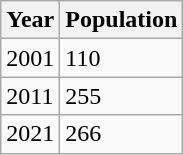<table class=wikitable>
<tr>
<th>Year</th>
<th>Population</th>
</tr>
<tr>
<td>2001</td>
<td>110</td>
</tr>
<tr>
<td>2011</td>
<td>255</td>
</tr>
<tr>
<td>2021</td>
<td>266</td>
</tr>
</table>
